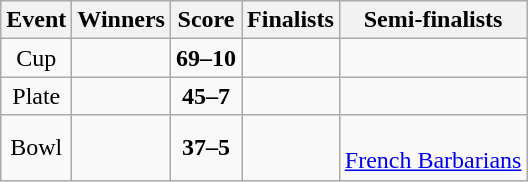<table class="wikitable" style="text-align: center">
<tr>
<th>Event</th>
<th>Winners</th>
<th>Score</th>
<th>Finalists</th>
<th>Semi-finalists</th>
</tr>
<tr>
<td>Cup</td>
<td align=left><strong></strong></td>
<td><strong>69–10</strong></td>
<td align=left></td>
<td align=left><br></td>
</tr>
<tr>
<td>Plate</td>
<td align=left><strong></strong></td>
<td><strong>45–7</strong></td>
<td align=left></td>
<td align=left><br></td>
</tr>
<tr>
<td>Bowl</td>
<td align=left><strong></strong></td>
<td><strong>37–5</strong></td>
<td align=left></td>
<td align=left><br> <a href='#'>French Barbarians</a></td>
</tr>
</table>
